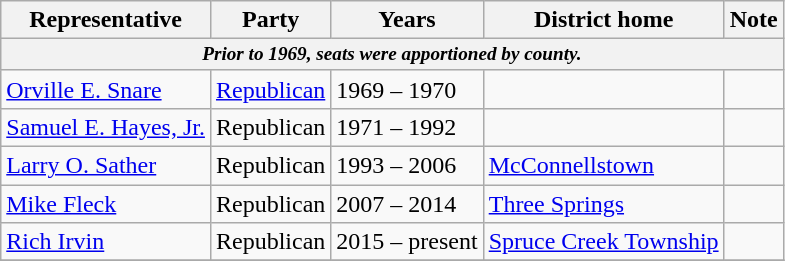<table class=wikitable>
<tr valign=bottom>
<th>Representative</th>
<th>Party</th>
<th>Years</th>
<th>District home</th>
<th>Note</th>
</tr>
<tr>
<th colspan=5 style="font-size: 80%;"><em>Prior to 1969, seats were apportioned by county.</em></th>
</tr>
<tr>
<td><a href='#'>Orville E. Snare</a></td>
<td><a href='#'>Republican</a></td>
<td>1969 – 1970</td>
<td></td>
<td></td>
</tr>
<tr>
<td><a href='#'>Samuel E. Hayes, Jr.</a></td>
<td>Republican</td>
<td>1971 – 1992</td>
<td></td>
<td></td>
</tr>
<tr>
<td><a href='#'>Larry O. Sather</a></td>
<td>Republican</td>
<td>1993 – 2006</td>
<td><a href='#'>McConnellstown</a></td>
<td></td>
</tr>
<tr>
<td><a href='#'>Mike Fleck</a></td>
<td>Republican</td>
<td>2007 – 2014</td>
<td><a href='#'>Three Springs</a></td>
<td></td>
</tr>
<tr>
<td><a href='#'>Rich Irvin</a></td>
<td>Republican</td>
<td>2015 – present</td>
<td><a href='#'>Spruce Creek Township</a></td>
<td></td>
</tr>
<tr>
</tr>
</table>
